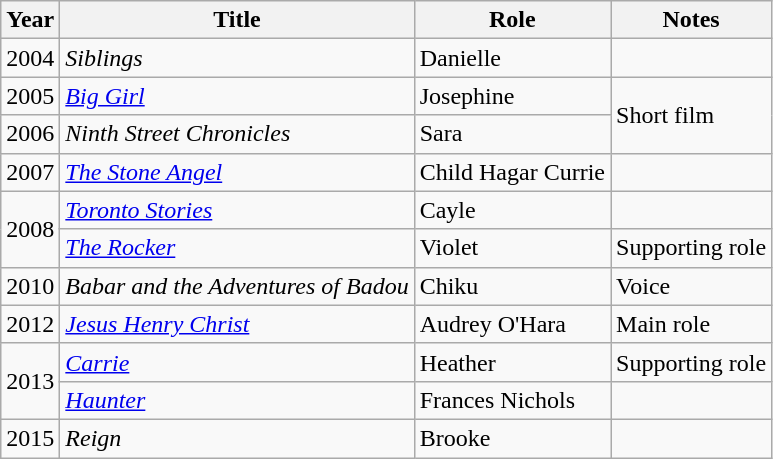<table class="wikitable sortable">
<tr>
<th>Year</th>
<th>Title</th>
<th>Role</th>
<th class="unsortable">Notes</th>
</tr>
<tr>
<td>2004</td>
<td><em>Siblings</em></td>
<td>Danielle</td>
<td></td>
</tr>
<tr>
<td>2005</td>
<td><em><a href='#'>Big Girl</a></em></td>
<td>Josephine</td>
<td rowspan="2">Short film</td>
</tr>
<tr>
<td>2006</td>
<td><em>Ninth Street Chronicles</em></td>
<td>Sara</td>
</tr>
<tr>
<td>2007</td>
<td data-sort-value="Stone Angel, The"><em><a href='#'>The Stone Angel</a></em></td>
<td>Child Hagar Currie</td>
<td></td>
</tr>
<tr>
<td rowspan="2">2008</td>
<td><em><a href='#'>Toronto Stories</a></em></td>
<td>Cayle</td>
<td></td>
</tr>
<tr>
<td data-sort-value="Rocker, The"><em><a href='#'>The Rocker</a></em></td>
<td>Violet</td>
<td>Supporting role</td>
</tr>
<tr>
<td>2010</td>
<td><em>Babar and the Adventures of Badou </em></td>
<td>Chiku</td>
<td>Voice</td>
</tr>
<tr>
<td>2012</td>
<td><em><a href='#'>Jesus Henry Christ</a></em></td>
<td>Audrey O'Hara</td>
<td>Main role</td>
</tr>
<tr>
<td rowspan="2">2013</td>
<td><em><a href='#'>Carrie</a></em></td>
<td>Heather</td>
<td>Supporting role</td>
</tr>
<tr>
<td><em><a href='#'>Haunter</a></em></td>
<td>Frances Nichols</td>
<td></td>
</tr>
<tr>
<td>2015</td>
<td><em>Reign</em></td>
<td>Brooke</td>
<td></td>
</tr>
</table>
